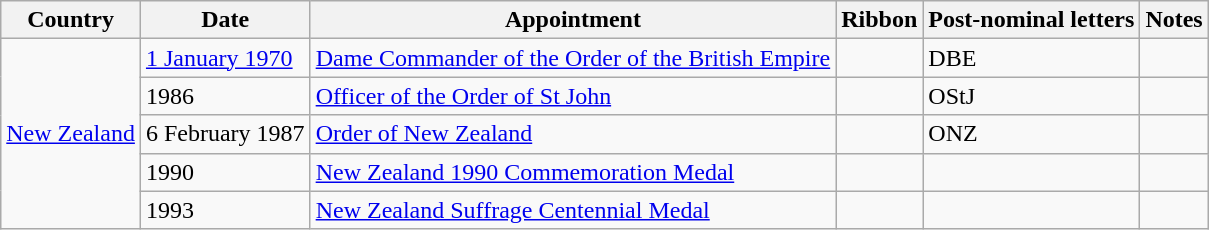<table class="wikitable sortable">
<tr>
<th>Country</th>
<th>Date</th>
<th>Appointment</th>
<th>Ribbon</th>
<th>Post-nominal letters</th>
<th>Notes</th>
</tr>
<tr>
<td rowspan="5"><a href='#'>New Zealand</a></td>
<td><a href='#'>1 January 1970</a></td>
<td><a href='#'>Dame Commander of the Order of the British Empire</a></td>
<td></td>
<td>DBE</td>
<td></td>
</tr>
<tr>
<td>1986</td>
<td><a href='#'>Officer of the Order of St John</a></td>
<td></td>
<td>OStJ</td>
<td></td>
</tr>
<tr>
<td>6 February 1987</td>
<td><a href='#'>Order of New Zealand</a></td>
<td></td>
<td>ONZ</td>
<td></td>
</tr>
<tr>
<td>1990</td>
<td><a href='#'>New Zealand 1990 Commemoration Medal</a></td>
<td></td>
<td></td>
<td></td>
</tr>
<tr>
<td>1993</td>
<td><a href='#'>New Zealand Suffrage Centennial Medal</a></td>
<td></td>
<td></td>
<td></td>
</tr>
</table>
